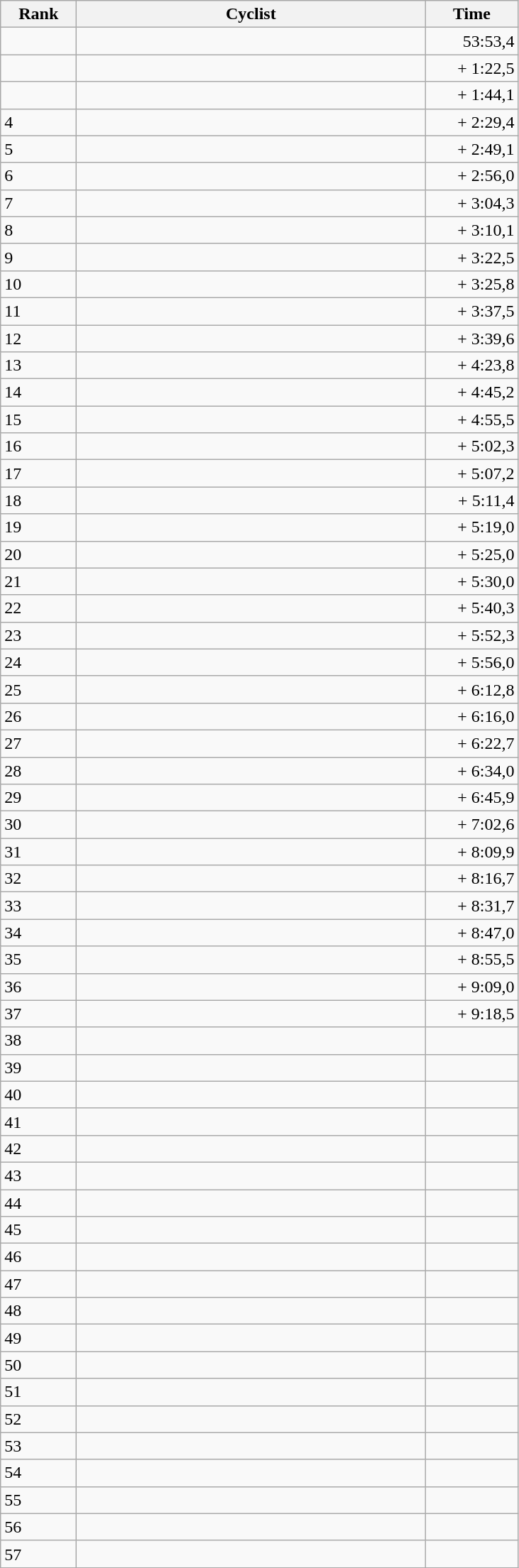<table class="wikitable">
<tr>
<th style="width: 4em;">Rank</th>
<th style="width: 20em;">Cyclist</th>
<th style="width: 5em;">Time</th>
</tr>
<tr>
<td></td>
<td></td>
<td align="right">53:53,4</td>
</tr>
<tr>
<td></td>
<td></td>
<td align="right">+ 1:22,5</td>
</tr>
<tr>
<td></td>
<td></td>
<td align="right">+ 1:44,1</td>
</tr>
<tr>
<td>4</td>
<td></td>
<td align="right">+ 2:29,4</td>
</tr>
<tr>
<td>5</td>
<td></td>
<td align="right">+ 2:49,1</td>
</tr>
<tr>
<td>6</td>
<td></td>
<td align="right">+ 2:56,0</td>
</tr>
<tr>
<td>7</td>
<td></td>
<td align="right">+ 3:04,3</td>
</tr>
<tr>
<td>8</td>
<td></td>
<td align="right">+ 3:10,1</td>
</tr>
<tr>
<td>9</td>
<td></td>
<td align="right">+ 3:22,5</td>
</tr>
<tr>
<td>10</td>
<td></td>
<td align="right">+ 3:25,8</td>
</tr>
<tr>
<td>11</td>
<td></td>
<td align="right">+ 3:37,5</td>
</tr>
<tr>
<td>12</td>
<td></td>
<td align="right">+ 3:39,6</td>
</tr>
<tr>
<td>13</td>
<td></td>
<td align="right">+ 4:23,8</td>
</tr>
<tr>
<td>14</td>
<td></td>
<td align="right">+ 4:45,2</td>
</tr>
<tr>
<td>15</td>
<td></td>
<td align="right">+ 4:55,5</td>
</tr>
<tr>
<td>16</td>
<td></td>
<td align="right">+ 5:02,3</td>
</tr>
<tr>
<td>17</td>
<td></td>
<td align="right">+ 5:07,2</td>
</tr>
<tr>
<td>18</td>
<td></td>
<td align="right">+ 5:11,4</td>
</tr>
<tr>
<td>19</td>
<td></td>
<td align="right">+ 5:19,0</td>
</tr>
<tr>
<td>20</td>
<td></td>
<td align="right">+ 5:25,0</td>
</tr>
<tr>
<td>21</td>
<td></td>
<td align="right">+ 5:30,0</td>
</tr>
<tr>
<td>22</td>
<td></td>
<td align="right">+ 5:40,3</td>
</tr>
<tr>
<td>23</td>
<td></td>
<td align="right">+ 5:52,3</td>
</tr>
<tr>
<td>24</td>
<td></td>
<td align="right">+ 5:56,0</td>
</tr>
<tr>
<td>25</td>
<td></td>
<td align="right">+ 6:12,8</td>
</tr>
<tr>
<td>26</td>
<td></td>
<td align="right">+ 6:16,0</td>
</tr>
<tr>
<td>27</td>
<td></td>
<td align="right">+ 6:22,7</td>
</tr>
<tr>
<td>28</td>
<td></td>
<td align="right">+ 6:34,0</td>
</tr>
<tr>
<td>29</td>
<td></td>
<td align="right">+ 6:45,9</td>
</tr>
<tr>
<td>30</td>
<td></td>
<td align="right">+ 7:02,6</td>
</tr>
<tr>
<td>31</td>
<td></td>
<td align="right">+ 8:09,9</td>
</tr>
<tr>
<td>32</td>
<td></td>
<td align="right">+ 8:16,7</td>
</tr>
<tr>
<td>33</td>
<td></td>
<td align="right">+ 8:31,7</td>
</tr>
<tr>
<td>34</td>
<td></td>
<td align="right">+ 8:47,0</td>
</tr>
<tr>
<td>35</td>
<td></td>
<td align="right">+ 8:55,5</td>
</tr>
<tr>
<td>36</td>
<td></td>
<td align="right">+ 9:09,0</td>
</tr>
<tr>
<td>37</td>
<td></td>
<td align="right">+ 9:18,5</td>
</tr>
<tr>
<td>38</td>
<td></td>
<td align="right"></td>
</tr>
<tr>
<td>39</td>
<td></td>
<td align="right"></td>
</tr>
<tr>
<td>40</td>
<td></td>
<td align="right"></td>
</tr>
<tr>
<td>41</td>
<td></td>
<td align="right"></td>
</tr>
<tr>
<td>42</td>
<td></td>
<td align="right"></td>
</tr>
<tr>
<td>43</td>
<td></td>
<td align="right"></td>
</tr>
<tr>
<td>44</td>
<td></td>
<td align="right"></td>
</tr>
<tr>
<td>45</td>
<td></td>
<td align="right"></td>
</tr>
<tr>
<td>46</td>
<td></td>
<td align="right"></td>
</tr>
<tr>
<td>47</td>
<td></td>
<td align="right"></td>
</tr>
<tr>
<td>48</td>
<td></td>
<td align="right"></td>
</tr>
<tr>
<td>49</td>
<td></td>
<td align="right"></td>
</tr>
<tr>
<td>50</td>
<td></td>
<td align="right"></td>
</tr>
<tr>
<td>51</td>
<td></td>
<td align="right"></td>
</tr>
<tr>
<td>52</td>
<td></td>
<td align="right"></td>
</tr>
<tr>
<td>53</td>
<td></td>
<td align="right"></td>
</tr>
<tr>
<td>54</td>
<td></td>
<td align="right"></td>
</tr>
<tr>
<td>55</td>
<td></td>
<td align="right"></td>
</tr>
<tr>
<td>56</td>
<td></td>
<td align="right"></td>
</tr>
<tr>
<td>57</td>
<td></td>
<td align="right"></td>
</tr>
</table>
